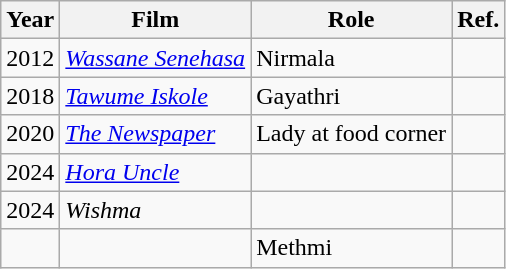<table class="wikitable">
<tr>
<th>Year</th>
<th>Film</th>
<th>Role</th>
<th>Ref.</th>
</tr>
<tr>
<td>2012</td>
<td><em><a href='#'>Wassane Senehasa</a></em></td>
<td>Nirmala</td>
<td></td>
</tr>
<tr>
<td>2018</td>
<td><em><a href='#'>Tawume Iskole</a></em></td>
<td>Gayathri</td>
<td></td>
</tr>
<tr>
<td>2020</td>
<td><em><a href='#'>The Newspaper</a></em></td>
<td>Lady at food corner</td>
<td></td>
</tr>
<tr>
<td>2024</td>
<td><em><a href='#'>Hora Uncle</a></em></td>
<td></td>
<td></td>
</tr>
<tr>
<td>2024</td>
<td><em>Wishma</em></td>
<td></td>
<td></td>
</tr>
<tr>
<td></td>
<td></td>
<td>Methmi</td>
<td></td>
</tr>
</table>
